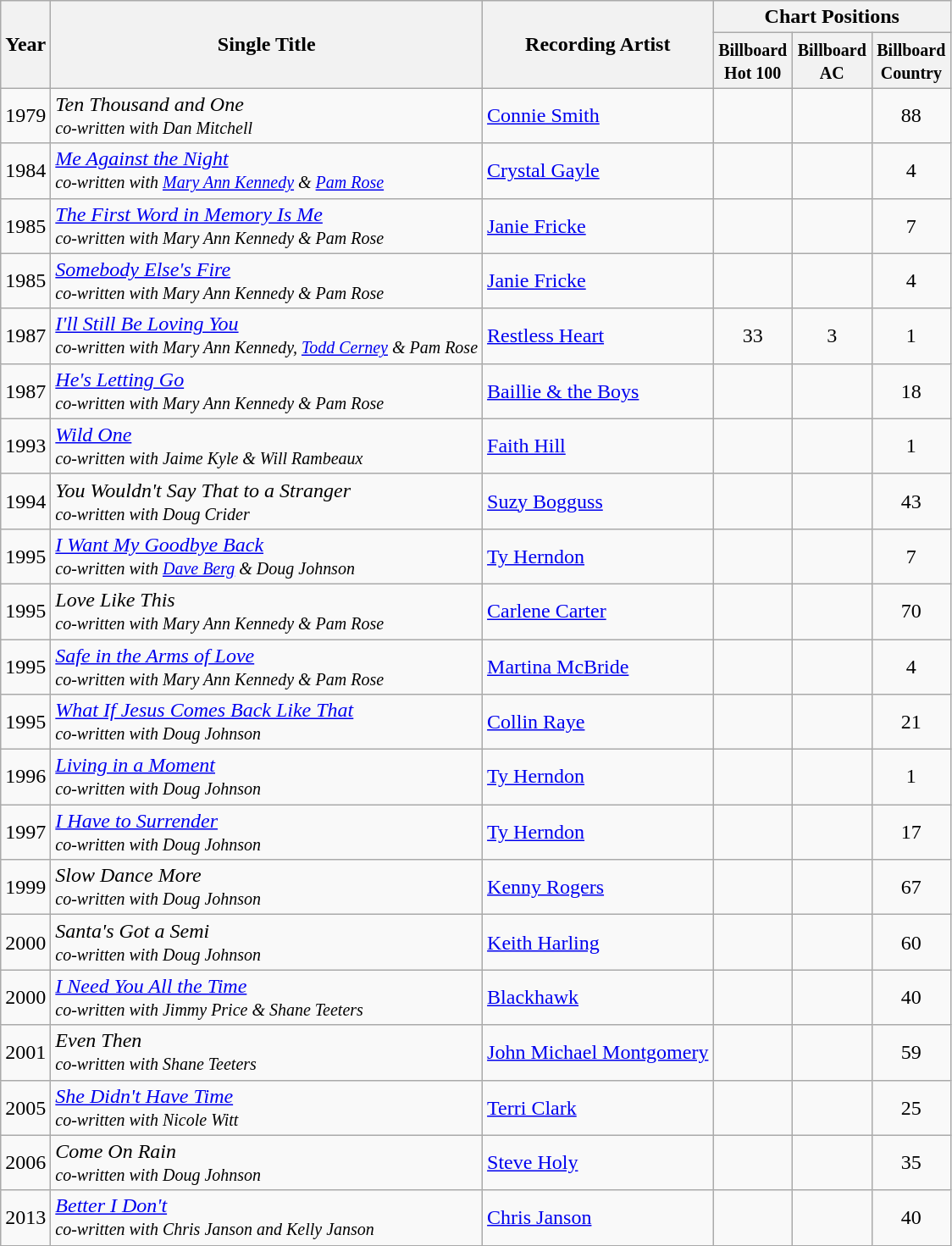<table class="wikitable">
<tr>
<th rowspan="2">Year</th>
<th rowspan="2">Single Title</th>
<th rowspan="2">Recording Artist</th>
<th colspan="3">Chart Positions</th>
</tr>
<tr>
<th width="55"><small>Billboard Hot 100</small></th>
<th width="55"><small>Billboard AC</small></th>
<th width="55"><small>Billboard Country</small></th>
</tr>
<tr>
<td>1979</td>
<td><em>Ten Thousand and One</em><br> <small><em>co-written with Dan Mitchell</em></small></td>
<td><a href='#'>Connie Smith</a></td>
<td></td>
<td></td>
<td align="center">88</td>
</tr>
<tr>
<td>1984</td>
<td><em><a href='#'>Me Against the Night</a></em><br> <small><em>co-written with <a href='#'>Mary Ann Kennedy</a> & <a href='#'>Pam Rose</a></em></small></td>
<td><a href='#'>Crystal Gayle</a></td>
<td></td>
<td></td>
<td align="center">4</td>
</tr>
<tr>
<td>1985</td>
<td><em><a href='#'>The First Word in Memory Is Me</a></em><br> <small><em>co-written with Mary Ann Kennedy & Pam Rose</em></small></td>
<td><a href='#'>Janie Fricke</a></td>
<td></td>
<td></td>
<td align="center">7</td>
</tr>
<tr>
<td>1985</td>
<td><em><a href='#'>Somebody Else's Fire</a></em><br> <small><em>co-written with Mary Ann Kennedy & Pam Rose</em></small></td>
<td><a href='#'>Janie Fricke</a></td>
<td></td>
<td></td>
<td align="center">4</td>
</tr>
<tr>
<td>1987</td>
<td><em><a href='#'>I'll Still Be Loving You</a></em><br> <small><em>co-written with Mary Ann Kennedy, <a href='#'>Todd Cerney</a> & Pam Rose</em></small></td>
<td><a href='#'>Restless Heart</a></td>
<td align="center">33</td>
<td align="center">3</td>
<td align="center">1</td>
</tr>
<tr>
<td>1987</td>
<td><em><a href='#'>He's Letting Go</a></em><br> <small><em>co-written with Mary Ann Kennedy & Pam Rose</em></small></td>
<td><a href='#'>Baillie & the Boys</a></td>
<td></td>
<td></td>
<td align="center">18</td>
</tr>
<tr>
<td>1993</td>
<td><em><a href='#'>Wild One</a></em><br> <small><em>co-written with Jaime Kyle & Will Rambeaux</em></small></td>
<td><a href='#'>Faith Hill</a></td>
<td></td>
<td></td>
<td align="center">1</td>
</tr>
<tr>
<td>1994</td>
<td><em>You Wouldn't Say That to a Stranger</em><br> <small><em>co-written with Doug Crider</em></small></td>
<td><a href='#'>Suzy Bogguss</a></td>
<td></td>
<td></td>
<td align="center">43</td>
</tr>
<tr>
<td>1995</td>
<td><em><a href='#'>I Want My Goodbye Back</a></em><br> <small><em>co-written with <a href='#'>Dave Berg</a> & Doug Johnson</em></small></td>
<td><a href='#'>Ty Herndon</a></td>
<td></td>
<td></td>
<td align="center">7</td>
</tr>
<tr>
<td>1995</td>
<td><em>Love Like This</em><br> <small><em>co-written with Mary Ann Kennedy & Pam Rose</em></small></td>
<td><a href='#'>Carlene Carter</a></td>
<td></td>
<td></td>
<td align="center">70</td>
</tr>
<tr>
<td>1995</td>
<td><em><a href='#'>Safe in the Arms of Love</a></em><br> <small><em>co-written with Mary Ann Kennedy & Pam Rose</em></small></td>
<td><a href='#'>Martina McBride</a></td>
<td></td>
<td></td>
<td align="center">4</td>
</tr>
<tr>
<td>1995</td>
<td><em><a href='#'>What If Jesus Comes Back Like That</a></em><br> <small><em>co-written with Doug Johnson</em></small></td>
<td><a href='#'>Collin Raye</a></td>
<td></td>
<td></td>
<td align="center">21</td>
</tr>
<tr>
<td>1996</td>
<td><em><a href='#'>Living in a Moment</a></em><br> <small><em>co-written with Doug Johnson</em></small></td>
<td><a href='#'>Ty Herndon</a></td>
<td></td>
<td></td>
<td align="center">1</td>
</tr>
<tr>
<td>1997</td>
<td><em><a href='#'>I Have to Surrender</a></em><br> <small><em>co-written with Doug Johnson</em></small></td>
<td><a href='#'>Ty Herndon</a></td>
<td></td>
<td></td>
<td align="center">17</td>
</tr>
<tr>
<td>1999</td>
<td><em>Slow Dance More</em><br> <small><em>co-written with Doug Johnson</em></small></td>
<td><a href='#'>Kenny Rogers</a></td>
<td></td>
<td></td>
<td align="center">67</td>
</tr>
<tr>
<td>2000</td>
<td><em>Santa's Got a Semi</em><br> <small><em>co-written with Doug Johnson</em></small></td>
<td><a href='#'>Keith Harling</a></td>
<td></td>
<td></td>
<td align="center">60</td>
</tr>
<tr>
<td>2000</td>
<td><em><a href='#'>I Need You All the Time</a></em><br> <small><em>co-written with Jimmy Price & Shane Teeters</em></small></td>
<td><a href='#'>Blackhawk</a></td>
<td></td>
<td></td>
<td align="center">40</td>
</tr>
<tr>
<td>2001</td>
<td><em>Even Then</em><br> <small><em>co-written with Shane Teeters</em></small></td>
<td><a href='#'>John Michael Montgomery</a></td>
<td></td>
<td></td>
<td align="center">59</td>
</tr>
<tr>
<td>2005</td>
<td><em><a href='#'>She Didn't Have Time</a></em><br> <small><em>co-written with Nicole Witt</em></small></td>
<td><a href='#'>Terri Clark</a></td>
<td></td>
<td></td>
<td align="center">25</td>
</tr>
<tr>
<td>2006</td>
<td><em>Come On Rain</em><br> <small><em>co-written with Doug Johnson</em></small></td>
<td><a href='#'>Steve Holy</a></td>
<td></td>
<td></td>
<td align="center">35</td>
</tr>
<tr>
<td>2013</td>
<td><em><a href='#'>Better I Don't</a></em><br><small><em>co-written with Chris Janson and Kelly Janson</em></small></td>
<td><a href='#'>Chris Janson</a></td>
<td></td>
<td></td>
<td align="center">40</td>
</tr>
</table>
